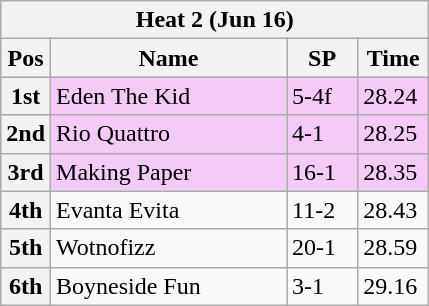<table class="wikitable">
<tr>
<th colspan="6">Heat 2 (Jun 16)</th>
</tr>
<tr>
<th width=20>Pos</th>
<th width=150>Name</th>
<th width=40>SP</th>
<th width=40>Time</th>
</tr>
<tr style="background: #f4caf9;">
<th>1st</th>
<td>Eden The Kid</td>
<td>5-4f</td>
<td>28.24</td>
</tr>
<tr style="background: #f4caf9;">
<th>2nd</th>
<td>Rio Quattro</td>
<td>4-1</td>
<td>28.25</td>
</tr>
<tr style="background: #f4caf9;">
<th>3rd</th>
<td>Making Paper</td>
<td>16-1</td>
<td>28.35</td>
</tr>
<tr>
<th>4th</th>
<td>Evanta Evita</td>
<td>11-2</td>
<td>28.43</td>
</tr>
<tr>
<th>5th</th>
<td>Wotnofizz</td>
<td>20-1</td>
<td>28.59</td>
</tr>
<tr>
<th>6th</th>
<td>Boyneside Fun</td>
<td>3-1</td>
<td>29.16</td>
</tr>
</table>
